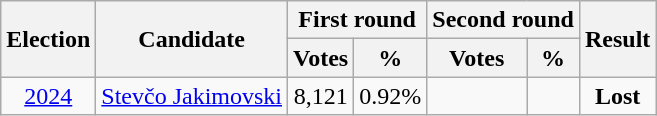<table class=wikitable style=text-align:center>
<tr>
<th rowspan="2">Election</th>
<th rowspan="2">Candidate</th>
<th colspan="2">First round</th>
<th colspan="2">Second round</th>
<th rowspan="2">Result</th>
</tr>
<tr>
<th>Votes</th>
<th>%</th>
<th>Votes</th>
<th>%</th>
</tr>
<tr>
<td><a href='#'>2024</a></td>
<td><a href='#'>Stevčo Jakimovski</a></td>
<td>8,121</td>
<td>0.92%</td>
<td></td>
<td></td>
<td><strong>Lost</strong> </td>
</tr>
</table>
